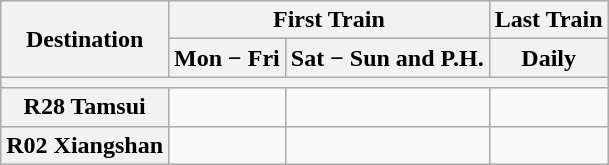<table class="wikitable">
<tr>
<th rowspan="2">Destination</th>
<th colspan="2">First Train</th>
<th>Last Train</th>
</tr>
<tr>
<th>Mon − Fri</th>
<th>Sat − Sun and P.H.</th>
<th>Daily</th>
</tr>
<tr>
<th colspan="4"></th>
</tr>
<tr>
<th>R28 Tamsui</th>
<td></td>
<td></td>
<td></td>
</tr>
<tr>
<th>R02 Xiangshan</th>
<td></td>
<td></td>
<td></td>
</tr>
</table>
